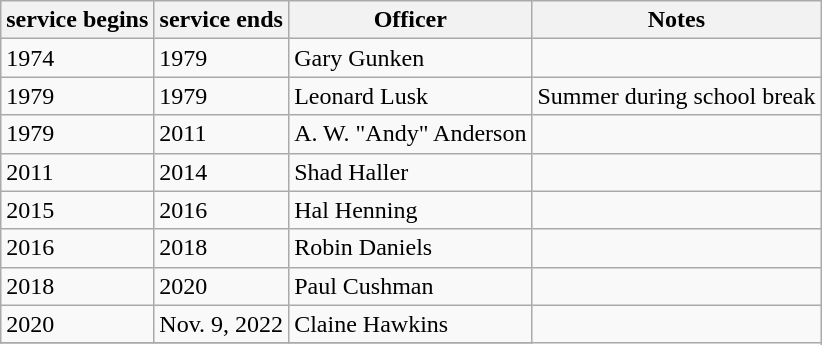<table class="wikitable">
<tr>
<th>service begins</th>
<th>service ends</th>
<th>Officer</th>
<th>Notes</th>
</tr>
<tr>
<td>1974</td>
<td>1979</td>
<td>Gary Gunken</td>
<td></td>
</tr>
<tr>
<td>1979</td>
<td>1979</td>
<td>Leonard Lusk</td>
<td>Summer during school break</td>
</tr>
<tr>
<td>1979</td>
<td>2011</td>
<td>A. W. "Andy" Anderson</td>
<td></td>
</tr>
<tr>
<td>2011</td>
<td>2014</td>
<td>Shad Haller</td>
<td></td>
</tr>
<tr>
<td>2015</td>
<td>2016</td>
<td>Hal Henning</td>
<td></td>
</tr>
<tr>
<td>2016</td>
<td>2018</td>
<td>Robin Daniels</td>
<td></td>
</tr>
<tr>
<td>2018</td>
<td>2020</td>
<td>Paul Cushman</td>
<td></td>
</tr>
<tr>
<td>2020</td>
<td>Nov. 9, 2022</td>
<td>Claine Hawkins</td>
</tr>
<tr>
</tr>
</table>
